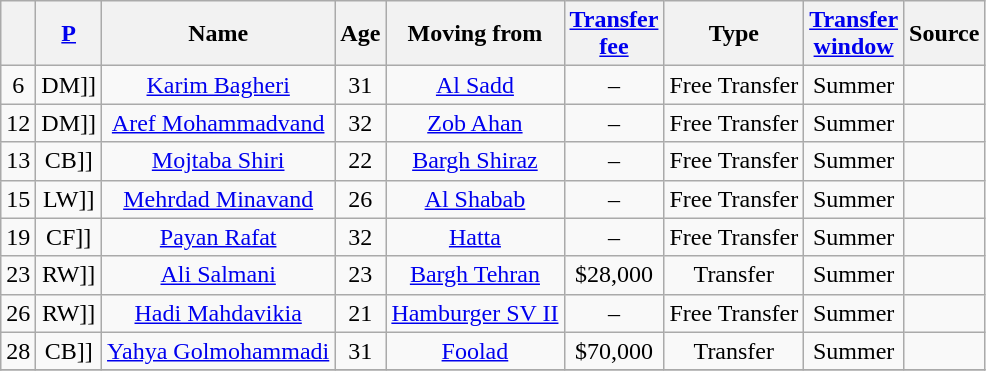<table class="wikitable sortable " style="text-align:center">
<tr>
<th></th>
<th><a href='#'>P</a></th>
<th>Name</th>
<th>Age</th>
<th>Moving from</th>
<th><a href='#'>Transfer<br>fee</a></th>
<th>Type</th>
<th><a href='#'>Transfer<br>window</a></th>
<th>Source</th>
</tr>
<tr>
<td>6</td>
<td [[>DM]]</td>
<td><a href='#'>Karim Bagheri</a></td>
<td>31</td>
<td> <a href='#'>Al Sadd</a></td>
<td>–</td>
<td>Free Transfer</td>
<td>Summer</td>
<td></td>
</tr>
<tr>
<td>12</td>
<td [[>DM]]</td>
<td><a href='#'>Aref Mohammadvand</a></td>
<td>32</td>
<td><a href='#'>Zob Ahan</a></td>
<td>–</td>
<td>Free Transfer</td>
<td>Summer</td>
<td></td>
</tr>
<tr>
<td>13</td>
<td [[>CB]]</td>
<td><a href='#'>Mojtaba Shiri</a></td>
<td>22</td>
<td><a href='#'>Bargh Shiraz</a></td>
<td>–</td>
<td>Free Transfer</td>
<td>Summer</td>
<td></td>
</tr>
<tr>
<td>15</td>
<td [[>LW]]</td>
<td><a href='#'>Mehrdad Minavand</a></td>
<td>26</td>
<td> <a href='#'>Al Shabab</a></td>
<td>–</td>
<td>Free Transfer</td>
<td>Summer</td>
<td></td>
</tr>
<tr>
<td>19</td>
<td [[>CF]]</td>
<td><a href='#'>Payan Rafat</a></td>
<td>32</td>
<td> <a href='#'>Hatta</a></td>
<td>–</td>
<td>Free Transfer</td>
<td>Summer</td>
<td></td>
</tr>
<tr>
<td>23</td>
<td [[>RW]]</td>
<td><a href='#'>Ali Salmani</a></td>
<td>23</td>
<td><a href='#'>Bargh Tehran</a></td>
<td>$28,000</td>
<td>Transfer</td>
<td>Summer</td>
<td></td>
</tr>
<tr>
<td>26</td>
<td [[>RW]]</td>
<td><a href='#'>Hadi Mahdavikia</a></td>
<td>21</td>
<td> <a href='#'>Hamburger SV II</a></td>
<td>–</td>
<td>Free Transfer</td>
<td>Summer</td>
<td></td>
</tr>
<tr>
<td>28</td>
<td [[>CB]]</td>
<td><a href='#'>Yahya Golmohammadi</a></td>
<td>31</td>
<td><a href='#'>Foolad</a></td>
<td>$70,000</td>
<td>Transfer</td>
<td>Summer</td>
<td></td>
</tr>
<tr>
</tr>
</table>
